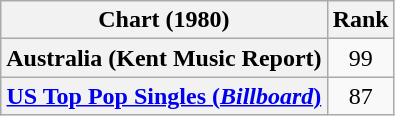<table class="wikitable plainrowheaders">
<tr>
<th>Chart (1980)</th>
<th>Rank</th>
</tr>
<tr>
<th scope="row">Australia (Kent Music Report)</th>
<td align="center">99</td>
</tr>
<tr>
<th scope="row"><a href='#'>US Top Pop Singles (<em>Billboard</em>)</a></th>
<td align="center">87</td>
</tr>
</table>
